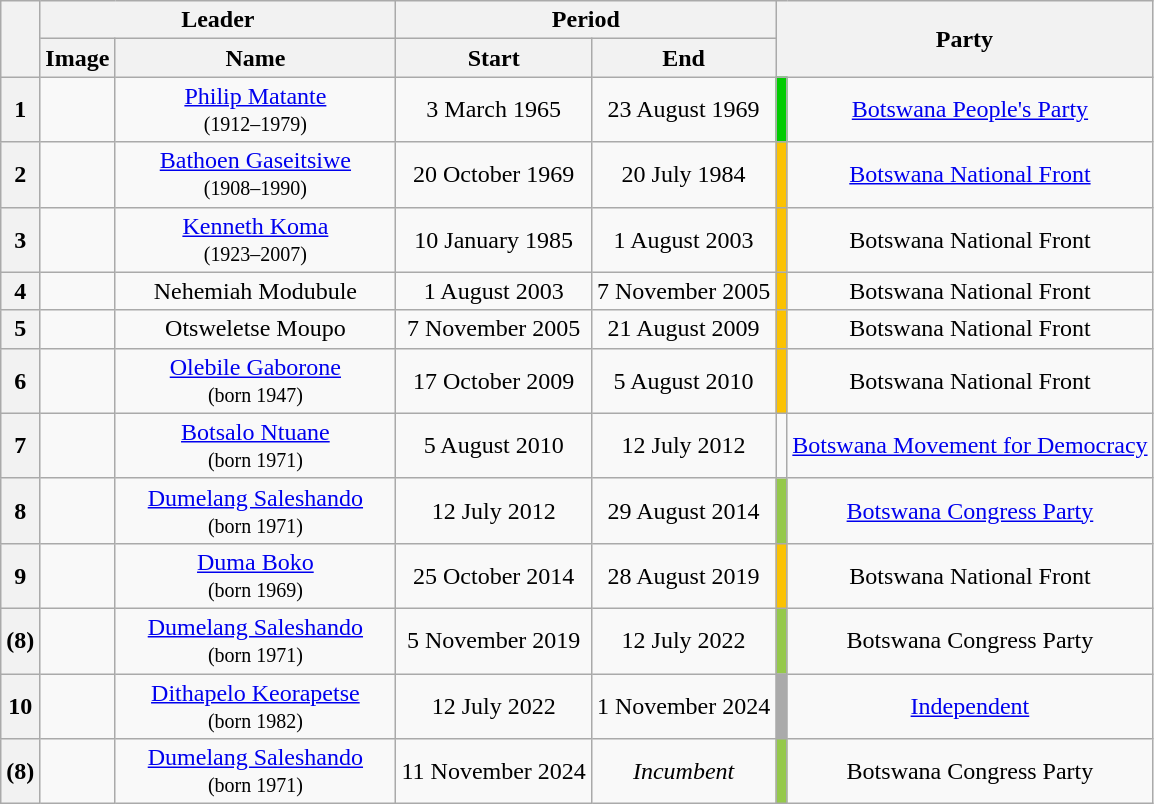<table class="wikitable" style="text-align:center">
<tr>
<th rowspan="2"></th>
<th colspan="2">Leader</th>
<th colspan="2">Period</th>
<th colspan="2" rowspan="2">Party</th>
</tr>
<tr>
<th>Image</th>
<th width="180px">Name</th>
<th>Start</th>
<th>End</th>
</tr>
<tr>
<th> 1 </th>
<td></td>
<td><a href='#'>Philip Matante</a><br><small>(1912–1979)</small></td>
<td>3 March 1965</td>
<td>23 August 1969</td>
<td bgcolor=#00CC00></td>
<td><a href='#'>Botswana People's Party</a></td>
</tr>
<tr>
<th>2</th>
<td></td>
<td><a href='#'>Bathoen Gaseitsiwe</a><br><small>(1908–1990)</small></td>
<td>20 October 1969</td>
<td>20 July 1984</td>
<td bgcolor=#FBC201></td>
<td><a href='#'>Botswana National Front</a></td>
</tr>
<tr>
<th>3</th>
<td></td>
<td><a href='#'>Kenneth Koma</a><br><small>(1923–2007)</small></td>
<td>10 January 1985</td>
<td>1 August 2003</td>
<td bgcolor=#FBC201></td>
<td>Botswana National Front</td>
</tr>
<tr>
<th>4</th>
<td></td>
<td>Nehemiah Modubule</td>
<td>1 August 2003</td>
<td>7 November 2005</td>
<td bgcolor=#FBC201></td>
<td>Botswana National Front</td>
</tr>
<tr>
<th>5</th>
<td></td>
<td>Otsweletse Moupo</td>
<td>7 November 2005</td>
<td>21 August 2009</td>
<td bgcolor=#FBC201></td>
<td>Botswana National Front</td>
</tr>
<tr>
<th>6</th>
<td></td>
<td><a href='#'>Olebile Gaborone</a><br><small>(born 1947)</small></td>
<td>17 October 2009</td>
<td>5 August 2010</td>
<td bgcolor=#FBC201></td>
<td>Botswana National Front</td>
</tr>
<tr>
<th>7</th>
<td></td>
<td><a href='#'>Botsalo Ntuane</a><br><small>(born 1971)</small></td>
<td>5 August 2010</td>
<td>12 July 2012</td>
<td bgcolor=></td>
<td><a href='#'>Botswana Movement for Democracy</a></td>
</tr>
<tr>
<th>8</th>
<td></td>
<td><a href='#'>Dumelang Saleshando</a><br><small>(born 1971)</small></td>
<td>12 July 2012</td>
<td>29 August 2014</td>
<td bgcolor=#95C94A></td>
<td><a href='#'>Botswana Congress Party</a></td>
</tr>
<tr>
<th>9</th>
<td></td>
<td><a href='#'>Duma Boko</a><br><small>(born 1969)</small></td>
<td>25 October 2014</td>
<td>28 August 2019</td>
<td bgcolor=#FBC201></td>
<td>Botswana National Front</td>
</tr>
<tr>
<th>(8)</th>
<td></td>
<td><a href='#'>Dumelang Saleshando</a><br><small>(born 1971)</small></td>
<td>5 November 2019</td>
<td>12 July 2022</td>
<td bgcolor=#95C94A></td>
<td>Botswana Congress Party</td>
</tr>
<tr>
<th>10</th>
<td></td>
<td><a href='#'>Dithapelo Keorapetse</a><br><small>(born 1982)</small></td>
<td>12 July 2022</td>
<td>1 November 2024</td>
<td bgcolor=#AAAAAA></td>
<td><a href='#'>Independent</a></td>
</tr>
<tr>
<th>(8)</th>
<td></td>
<td><a href='#'>Dumelang Saleshando</a><br><small>(born 1971)</small></td>
<td>11 November 2024</td>
<td><em>Incumbent</em></td>
<td bgcolor=#95C94A></td>
<td>Botswana Congress Party</td>
</tr>
</table>
